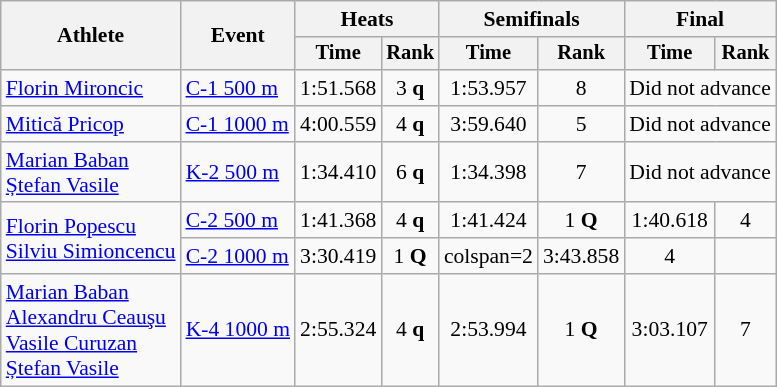<table class="wikitable" style="font-size:90%">
<tr>
<th rowspan=2>Athlete</th>
<th rowspan=2>Event</th>
<th colspan=2>Heats</th>
<th colspan=2>Semifinals</th>
<th colspan=2>Final</th>
</tr>
<tr style="font-size:95%">
<th>Time</th>
<th>Rank</th>
<th>Time</th>
<th>Rank</th>
<th>Time</th>
<th>Rank</th>
</tr>
<tr align=center>
<td align=left><a href='#'>Florin Mironcic</a></td>
<td align=left><a href='#'>C-1 500 m</a></td>
<td>1:51.568</td>
<td>3 <strong>q</strong></td>
<td>1:53.957</td>
<td>8</td>
<td colspan=2>Did not advance</td>
</tr>
<tr align=center>
<td align=left><a href='#'>Mitică Pricop</a></td>
<td align=left><a href='#'>C-1 1000 m</a></td>
<td>4:00.559</td>
<td>4 <strong>q</strong></td>
<td>3:59.640</td>
<td>5</td>
<td colspan=2>Did not advance</td>
</tr>
<tr align=center>
<td align=left><a href='#'>Marian Baban</a><br><a href='#'>Ștefan Vasile</a></td>
<td align=left><a href='#'>K-2 500 m</a></td>
<td>1:34.410</td>
<td>6 <strong>q</strong></td>
<td>1:34.398</td>
<td>7</td>
<td colspan=2>Did not advance</td>
</tr>
<tr align=center>
<td align=left rowspan=2><a href='#'>Florin Popescu</a><br><a href='#'>Silviu Simioncencu</a></td>
<td align=left><a href='#'>C-2 500 m</a></td>
<td>1:41.368</td>
<td>4 <strong>q</strong></td>
<td>1:41.424</td>
<td>1 <strong>Q</strong></td>
<td>1:40.618</td>
<td>4</td>
</tr>
<tr align=center>
<td align=left><a href='#'>C-2 1000 m</a></td>
<td>3:30.419</td>
<td>1 <strong>Q</strong></td>
<td>colspan=2 </td>
<td>3:43.858</td>
<td>4</td>
</tr>
<tr align=center>
<td align=left><a href='#'>Marian Baban</a><br><a href='#'>Alexandru Ceauşu</a><br><a href='#'>Vasile Curuzan</a><br><a href='#'>Ștefan Vasile</a></td>
<td align=left><a href='#'>K-4 1000 m</a></td>
<td>2:55.324</td>
<td>4 <strong>q</strong></td>
<td>2:53.994</td>
<td>1 <strong>Q</strong></td>
<td>3:03.107</td>
<td>7</td>
</tr>
</table>
